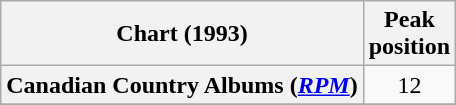<table class="wikitable sortable plainrowheaders" style="text-align:center">
<tr>
<th scope="col">Chart (1993)</th>
<th scope="col">Peak<br>position</th>
</tr>
<tr>
<th scope="row">Canadian Country Albums (<em><a href='#'>RPM</a></em>)</th>
<td>12</td>
</tr>
<tr>
</tr>
<tr>
</tr>
</table>
